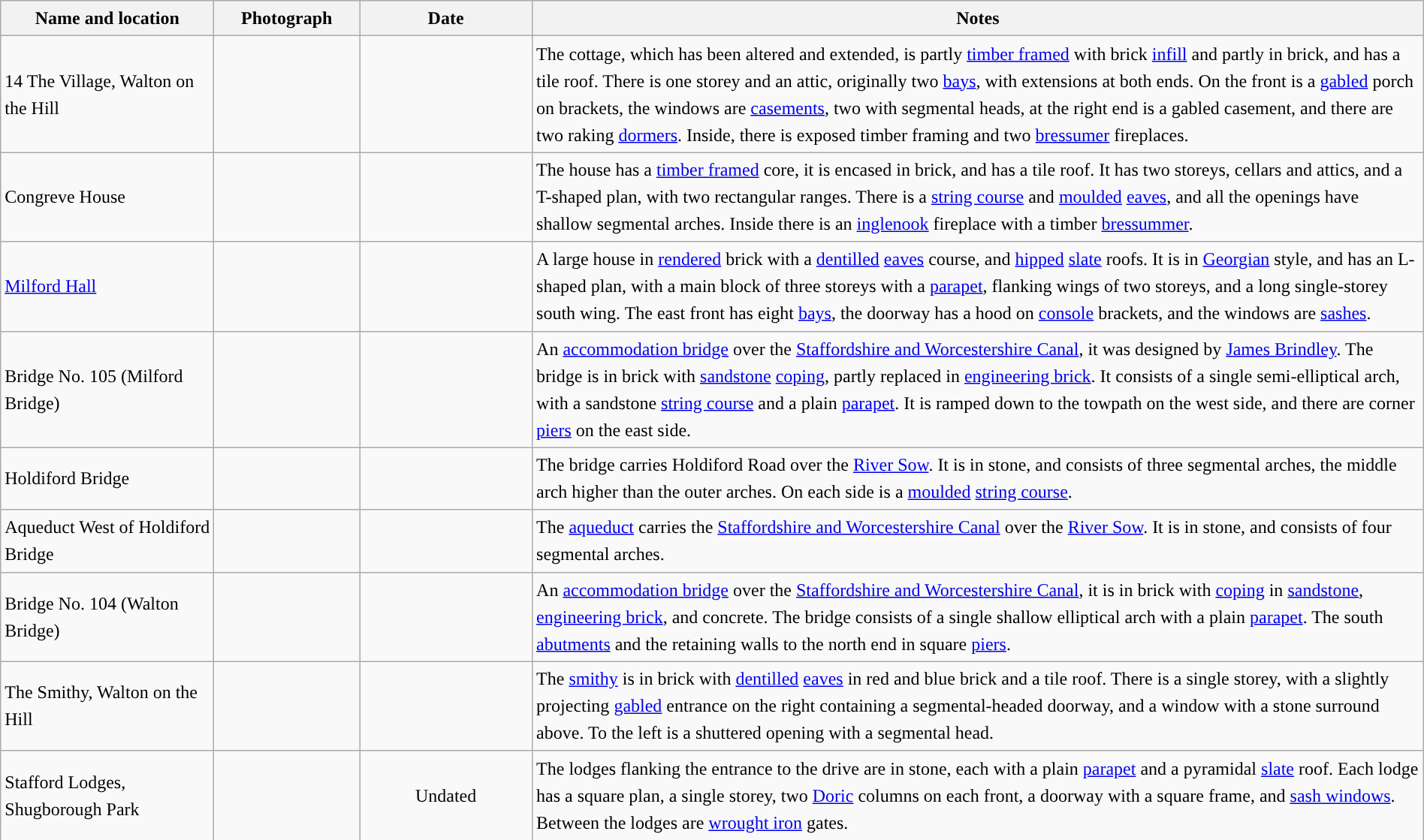<table class="wikitable sortable plainrowheaders" style="width:100%;border:0px;text-align:left;line-height:150%;">
<tr>
<th scope="col"  style="width:150px">Name and location</th>
<th scope="col"  style="width:100px" class="unsortable">Photograph</th>
<th scope="col"  style="width:120px">Date</th>
<th scope="col"  style="width:650px" class="unsortable">Notes</th>
</tr>
<tr>
<td>14 The Village, Walton on the Hill<br><small></small></td>
<td></td>
<td align="center"></td>
<td>The cottage, which has been altered and extended, is partly <a href='#'>timber framed</a> with brick <a href='#'>infill</a> and partly in brick, and has a tile roof.  There is one storey and an attic, originally two <a href='#'>bays</a>, with extensions at both ends.  On the front is a <a href='#'>gabled</a> porch on brackets, the windows are <a href='#'>casements</a>, two with segmental heads, at the right end is a gabled casement, and there are two raking <a href='#'>dormers</a>.  Inside, there is exposed timber framing and two <a href='#'>bressumer</a> fireplaces.</td>
</tr>
<tr>
<td>Congreve House<br><small></small></td>
<td></td>
<td align="center"></td>
<td>The house has a <a href='#'>timber framed</a> core, it is encased in brick, and has a tile roof. It has two storeys, cellars and attics, and a T-shaped plan, with two rectangular ranges. There is a <a href='#'>string course</a> and <a href='#'>moulded</a> <a href='#'>eaves</a>, and all the openings have shallow segmental arches. Inside there is an <a href='#'>inglenook</a> fireplace with a timber <a href='#'>bressummer</a>.</td>
</tr>
<tr>
<td><a href='#'>Milford Hall</a><br><small></small></td>
<td></td>
<td align="center"></td>
<td>A large house in <a href='#'>rendered</a> brick with a <a href='#'>dentilled</a> <a href='#'>eaves</a> course, and <a href='#'>hipped</a> <a href='#'>slate</a> roofs.  It is in <a href='#'>Georgian</a> style, and has an L-shaped plan, with a main block of three storeys with a <a href='#'>parapet</a>, flanking wings of two storeys, and a long single-storey south wing.  The east front has eight <a href='#'>bays</a>, the doorway has a hood on <a href='#'>console</a> brackets, and the windows are <a href='#'>sashes</a>.</td>
</tr>
<tr>
<td>Bridge No. 105 (Milford Bridge)<br><small></small></td>
<td></td>
<td align="center"></td>
<td>An <a href='#'>accommodation bridge</a> over the <a href='#'>Staffordshire and Worcestershire Canal</a>, it was designed by <a href='#'>James Brindley</a>.  The bridge is in brick with <a href='#'>sandstone</a> <a href='#'>coping</a>, partly replaced in <a href='#'>engineering brick</a>.  It consists of a single semi-elliptical arch, with a sandstone <a href='#'>string course</a> and a plain <a href='#'>parapet</a>.  It is ramped down to the towpath on the west side, and there are corner <a href='#'>piers</a> on the east side.</td>
</tr>
<tr>
<td>Holdiford Bridge<br><small></small></td>
<td></td>
<td align="center"></td>
<td>The bridge carries Holdiford Road over the <a href='#'>River Sow</a>.  It is in stone, and consists of three segmental arches, the middle arch higher than the outer arches.  On each side is a <a href='#'>moulded</a> <a href='#'>string course</a>.</td>
</tr>
<tr>
<td>Aqueduct West of Holdiford Bridge<br><small></small></td>
<td></td>
<td align="center"></td>
<td>The <a href='#'>aqueduct</a> carries the <a href='#'>Staffordshire and Worcestershire Canal</a> over the <a href='#'>River Sow</a>.  It is in stone, and consists of four segmental arches.</td>
</tr>
<tr>
<td>Bridge No. 104 (Walton Bridge)<br><small></small></td>
<td></td>
<td align="center"></td>
<td>An <a href='#'>accommodation bridge</a> over the <a href='#'>Staffordshire and Worcestershire Canal</a>, it is in brick with <a href='#'>coping</a> in <a href='#'>sandstone</a>, <a href='#'>engineering brick</a>, and concrete.  The bridge consists of a single shallow elliptical arch with a plain <a href='#'>parapet</a>.  The south <a href='#'>abutments</a> and the retaining walls to the north end in square <a href='#'>piers</a>.</td>
</tr>
<tr>
<td>The Smithy, Walton on the Hill<br><small></small></td>
<td></td>
<td align="center"></td>
<td>The <a href='#'>smithy</a> is in brick with <a href='#'>dentilled</a> <a href='#'>eaves</a> in red and blue brick and a tile roof. There is a single storey, with a slightly projecting <a href='#'>gabled</a> entrance on the right containing a segmental-headed doorway, and a window with a stone surround above.  To the left is a shuttered opening with a segmental head.</td>
</tr>
<tr>
<td>Stafford Lodges,<br>Shugborough Park<br><small></small></td>
<td></td>
<td align="center">Undated</td>
<td>The lodges flanking the entrance to the drive are in stone, each with a plain <a href='#'>parapet</a> and a pyramidal <a href='#'>slate</a> roof.  Each lodge has a square plan, a single storey, two <a href='#'>Doric</a> columns on each front, a doorway with a square frame, and <a href='#'>sash windows</a>.  Between the lodges are <a href='#'>wrought iron</a> gates.</td>
</tr>
<tr>
</tr>
</table>
